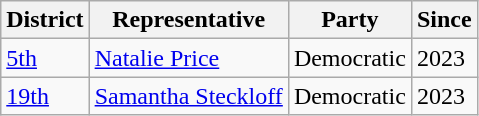<table class="wikitable">
<tr>
<th>District</th>
<th>Representative</th>
<th>Party</th>
<th>Since</th>
</tr>
<tr>
<td><a href='#'>5th</a></td>
<td><a href='#'>Natalie Price</a></td>
<td>Democratic</td>
<td>2023</td>
</tr>
<tr>
<td><a href='#'>19th</a></td>
<td><a href='#'>Samantha Steckloff</a></td>
<td>Democratic</td>
<td>2023</td>
</tr>
</table>
